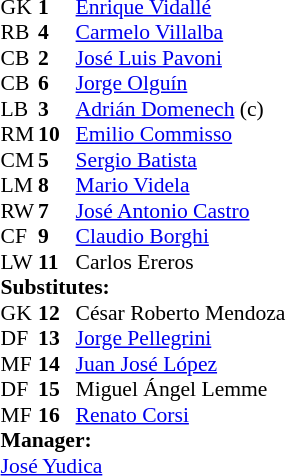<table style="font-size: 90%" cellspacing="0" cellpadding="0" align=center>
<tr>
<td colspan="4"></td>
</tr>
<tr>
<th width=25></th>
<th width=25></th>
</tr>
<tr>
<td>GK</td>
<td><strong>1</strong></td>
<td> <a href='#'>Enrique Vidallé</a></td>
</tr>
<tr>
<td>RB</td>
<td><strong>4</strong></td>
<td> <a href='#'>Carmelo Villalba</a></td>
</tr>
<tr>
<td>CB</td>
<td><strong>2</strong></td>
<td> <a href='#'>José Luis Pavoni</a></td>
</tr>
<tr>
<td>CB</td>
<td><strong>6</strong></td>
<td> <a href='#'>Jorge Olguín</a></td>
</tr>
<tr>
<td>LB</td>
<td><strong>3</strong></td>
<td> <a href='#'>Adrián Domenech</a> (c)</td>
</tr>
<tr>
<td>RM</td>
<td><strong>10</strong></td>
<td> <a href='#'>Emilio Commisso</a></td>
<td></td>
<td></td>
</tr>
<tr>
<td>CM</td>
<td><strong>5</strong></td>
<td> <a href='#'>Sergio Batista</a></td>
</tr>
<tr>
<td>LM</td>
<td><strong>8</strong></td>
<td> <a href='#'>Mario Videla</a></td>
<td></td>
</tr>
<tr>
<td>RW</td>
<td><strong>7</strong></td>
<td> <a href='#'>José Antonio Castro</a></td>
</tr>
<tr>
<td>CF</td>
<td><strong>9</strong></td>
<td> <a href='#'>Claudio Borghi</a></td>
<td></td>
</tr>
<tr>
<td>LW</td>
<td><strong>11</strong></td>
<td> Carlos Ereros</td>
<td></td>
<td></td>
</tr>
<tr>
<td colspan=3><strong>Substitutes:</strong></td>
</tr>
<tr>
<td>GK</td>
<td><strong>12</strong></td>
<td> César Roberto Mendoza</td>
</tr>
<tr>
<td>DF</td>
<td><strong>13</strong></td>
<td> <a href='#'>Jorge Pellegrini</a></td>
</tr>
<tr>
<td>MF</td>
<td><strong>14</strong></td>
<td> <a href='#'>Juan José López</a></td>
<td></td>
<td></td>
</tr>
<tr>
<td>DF</td>
<td><strong>15</strong></td>
<td> Miguel Ángel Lemme</td>
</tr>
<tr>
<td>MF</td>
<td><strong>16</strong></td>
<td> <a href='#'>Renato Corsi</a></td>
<td></td>
<td></td>
</tr>
<tr>
<td colspan=3><strong>Manager:</strong></td>
</tr>
<tr>
<td colspan=4> <a href='#'>José Yudica</a></td>
</tr>
</table>
